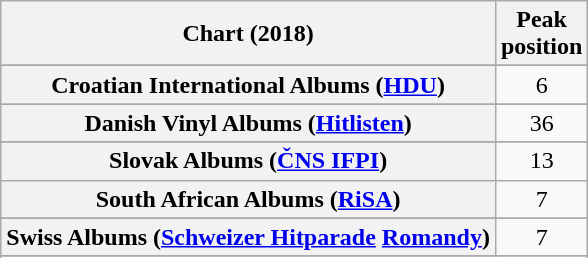<table class="wikitable sortable plainrowheaders" style="text-align:center">
<tr>
<th scope="col">Chart (2018)</th>
<th scope="col">Peak<br>position</th>
</tr>
<tr>
</tr>
<tr>
</tr>
<tr>
</tr>
<tr>
</tr>
<tr>
</tr>
<tr>
<th scope="row">Croatian International Albums (<a href='#'>HDU</a>)</th>
<td>6</td>
</tr>
<tr>
</tr>
<tr>
<th scope="row">Danish Vinyl Albums (<a href='#'>Hitlisten</a>)</th>
<td>36</td>
</tr>
<tr>
</tr>
<tr>
</tr>
<tr>
</tr>
<tr>
</tr>
<tr>
</tr>
<tr>
</tr>
<tr>
</tr>
<tr>
</tr>
<tr>
</tr>
<tr>
</tr>
<tr>
</tr>
<tr>
<th scope="row">Slovak Albums (<a href='#'>ČNS IFPI</a>)</th>
<td>13</td>
</tr>
<tr>
<th scope="row">South African Albums (<a href='#'>RiSA</a>)</th>
<td>7</td>
</tr>
<tr>
</tr>
<tr>
</tr>
<tr>
</tr>
<tr>
<th scope="row">Swiss Albums (<a href='#'>Schweizer Hitparade</a> <a href='#'>Romandy</a>)</th>
<td>7</td>
</tr>
<tr>
</tr>
<tr>
</tr>
<tr>
</tr>
<tr>
</tr>
</table>
